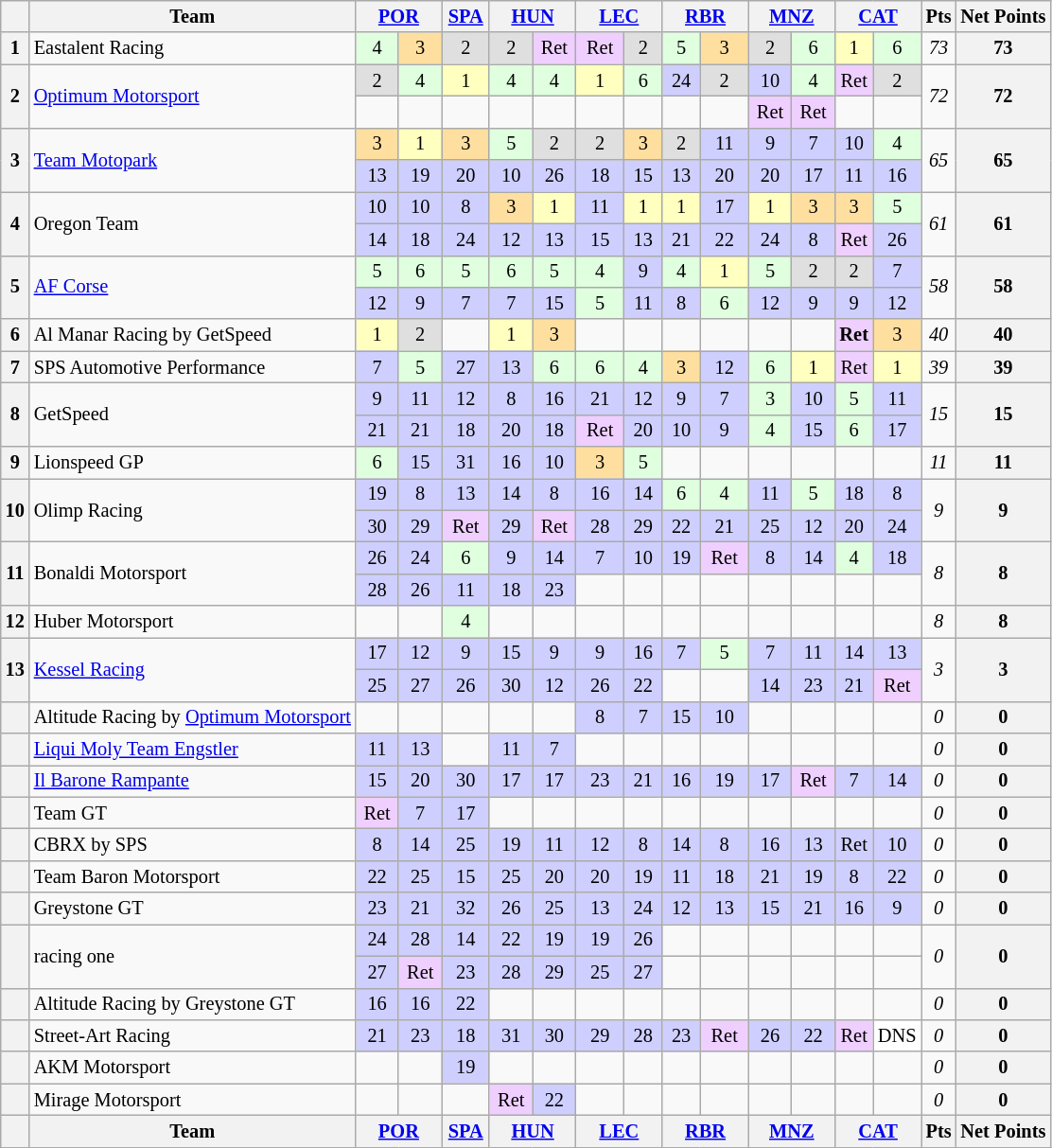<table class="wikitable" style="font-size:85%; text-align:center">
<tr>
<th valign="middle"></th>
<th>Team</th>
<th colspan="2" style="width: 4em;"><a href='#'>POR</a><br></th>
<th colspan="1" style="width: 2em;"><a href='#'>SPA</a><br></th>
<th colspan="2" style="width: 4em;"><a href='#'>HUN</a><br></th>
<th colspan="2" style="width: 4em;"><a href='#'>LEC</a><br></th>
<th colspan="2" style="width: 4em;"><a href='#'>RBR</a><br></th>
<th colspan="2" style="width: 4em;"><a href='#'>MNZ</a><br></th>
<th colspan="2" style="width: 4em;"><a href='#'>CAT</a><br></th>
<th valign="middle">Pts</th>
<th valign="middle">Net Points</th>
</tr>
<tr>
<th>1</th>
<td align="left"> Eastalent Racing</td>
<td style="background:#dfffdf;">4</td>
<td style="background:#ffdf9f;">3</td>
<td style="background:#dfdfdf;">2</td>
<td style="background:#dfdfdf;">2</td>
<td style="background:#efcfff;">Ret</td>
<td style="background:#efcfff;">Ret</td>
<td style="background:#dfdfdf;">2</td>
<td style="background:#dfffdf;">5</td>
<td style="background:#ffdf9f;">3</td>
<td style="background:#dfdfdf;">2</td>
<td style="background:#dfffdf;">6</td>
<td style="background:#ffffbf;">1</td>
<td style="background:#dfffdf;">6</td>
<td><em>73</em></td>
<th>73</th>
</tr>
<tr>
<th rowspan=2>2</th>
<td rowspan=2 align="left"> <a href='#'>Optimum Motorsport</a></td>
<td style="background:#dfdfdf;">2</td>
<td style="background:#dfffdf;">4</td>
<td style="background:#ffffbf;">1</td>
<td style="background:#dfffdf;">4</td>
<td style="background:#dfffdf;">4</td>
<td style="background:#ffffbf;">1</td>
<td style="background:#dfffdf;">6</td>
<td style="background:#cfcfff;">24</td>
<td style="background:#dfdfdf;">2</td>
<td style="background:#cfcfff;">10</td>
<td style="background:#dfffdf;">4</td>
<td style="background:#efcfff;">Ret</td>
<td style="background:#dfdfdf;">2</td>
<td rowspan=2><em>72</em></td>
<th rowspan=2>72</th>
</tr>
<tr>
<td></td>
<td></td>
<td></td>
<td></td>
<td></td>
<td></td>
<td></td>
<td></td>
<td></td>
<td style="background:#efcfff;">Ret</td>
<td style="background:#efcfff;">Ret</td>
<td></td>
<td></td>
</tr>
<tr>
<th rowspan=2>3</th>
<td rowspan=2 align="left"> <a href='#'>Team Motopark</a></td>
<td style="background:#ffdf9f;">3</td>
<td style="background:#ffffbf;">1</td>
<td style="background:#ffdf9f;">3</td>
<td style="background:#dfffdf;">5</td>
<td style="background:#dfdfdf;">2</td>
<td style="background:#dfdfdf;">2</td>
<td style="background:#ffdf9f;">3</td>
<td style="background:#dfdfdf;">2</td>
<td style="background:#cfcfff;">11</td>
<td style="background:#cfcfff;">9</td>
<td style="background:#cfcfff;">7</td>
<td style="background:#cfcfff;">10</td>
<td style="background:#dfffdf;">4</td>
<td rowspan=2><em>65</em></td>
<th rowspan=2>65</th>
</tr>
<tr>
<td style="background:#cfcfff;">13</td>
<td style="background:#cfcfff;">19</td>
<td style="background:#cfcfff;">20</td>
<td style="background:#cfcfff;">10</td>
<td style="background:#cfcfff;">26</td>
<td style="background:#cfcfff;">18</td>
<td style="background:#cfcfff;">15</td>
<td style="background:#cfcfff;">13</td>
<td style="background:#cfcfff;">20</td>
<td style="background:#cfcfff;">20</td>
<td style="background:#cfcfff;">17</td>
<td style="background:#cfcfff;">11</td>
<td style="background:#cfcfff;">16</td>
</tr>
<tr>
<th rowspan=2>4</th>
<td rowspan=2 align="left"> Oregon Team</td>
<td style="background:#cfcfff;">10</td>
<td style="background:#cfcfff;">10</td>
<td style="background:#cfcfff;">8</td>
<td style="background:#ffdf9f;">3</td>
<td style="background:#ffffbf;">1</td>
<td style="background:#cfcfff;">11</td>
<td style="background:#ffffbf;">1</td>
<td style="background:#ffffbf;">1</td>
<td style="background:#cfcfff;">17</td>
<td style="background:#ffffbf;">1</td>
<td style="background:#ffdf9f;">3</td>
<td style="background:#ffdf9f;">3</td>
<td style="background:#dfffdf;">5</td>
<td rowspan=2><em>61</em></td>
<th rowspan=2>61</th>
</tr>
<tr>
<td style="background:#cfcfff;">14</td>
<td style="background:#cfcfff;">18</td>
<td style="background:#cfcfff;">24</td>
<td style="background:#cfcfff;">12</td>
<td style="background:#cfcfff;">13</td>
<td style="background:#cfcfff;">15</td>
<td style="background:#cfcfff;">13</td>
<td style="background:#cfcfff;">21</td>
<td style="background:#cfcfff;">22</td>
<td style="background:#cfcfff;">24</td>
<td style="background:#cfcfff;">8</td>
<td style="background:#efcfff;">Ret</td>
<td style="background:#cfcfff;">26</td>
</tr>
<tr>
<th rowspan=2>5</th>
<td rowspan=2 align="left"> <a href='#'>AF Corse</a></td>
<td style="background:#dfffdf;">5</td>
<td style="background:#dfffdf;">6</td>
<td style="background:#dfffdf;">5</td>
<td style="background:#dfffdf;">6</td>
<td style="background:#dfffdf;">5</td>
<td style="background:#dfffdf;">4</td>
<td style="background:#cfcfff;">9</td>
<td style="background:#dfffdf;">4</td>
<td style="background:#ffffbf;">1</td>
<td style="background:#dfffdf;">5</td>
<td style="background:#dfdfdf;">2</td>
<td style="background:#dfdfdf;">2</td>
<td style="background:#cfcfff;">7</td>
<td rowspan=2><em>58</em></td>
<th rowspan=2>58</th>
</tr>
<tr>
<td style="background:#cfcfff;">12</td>
<td style="background:#cfcfff;">9</td>
<td style="background:#cfcfff;">7</td>
<td style="background:#cfcfff;">7</td>
<td style="background:#cfcfff;">15</td>
<td style="background:#dfffdf;">5</td>
<td style="background:#cfcfff;">11</td>
<td style="background:#cfcfff;">8</td>
<td style="background:#dfffdf;">6</td>
<td style="background:#cfcfff;">12</td>
<td style="background:#cfcfff;">9</td>
<td style="background:#cfcfff;">9</td>
<td style="background:#cfcfff;">12</td>
</tr>
<tr>
<th>6</th>
<td align="left"> Al Manar Racing by GetSpeed</td>
<td style="background:#ffffbf;">1</td>
<td style="background:#dfdfdf;">2</td>
<td></td>
<td style="background:#ffffbf;">1</td>
<td style="background:#ffdf9f;">3</td>
<td></td>
<td></td>
<td></td>
<td></td>
<td></td>
<td></td>
<td style="background:#efcfff;"><strong>Ret</strong></td>
<td style="background:#ffdf9f;">3</td>
<td><em>40</em></td>
<th>40</th>
</tr>
<tr>
<th>7</th>
<td align="left"> SPS Automotive Performance</td>
<td style="background:#cfcfff;">7</td>
<td style="background:#dfffdf;">5</td>
<td style="background:#cfcfff;">27</td>
<td style="background:#cfcfff;">13</td>
<td style="background:#dfffdf;">6</td>
<td style="background:#dfffdf;">6</td>
<td style="background:#dfffdf;">4</td>
<td style="background:#ffdf9f;">3</td>
<td style="background:#cfcfff;">12</td>
<td style="background:#dfffdf;">6</td>
<td style="background:#ffffbf;">1</td>
<td style="background:#efcfff;">Ret</td>
<td style="background:#ffffbf;">1</td>
<td><em>39</em></td>
<th>39</th>
</tr>
<tr>
<th rowspan=2>8</th>
<td rowspan=2 align="left"> GetSpeed</td>
<td style="background:#cfcfff;">9</td>
<td style="background:#cfcfff;">11</td>
<td style="background:#cfcfff;">12</td>
<td style="background:#cfcfff;">8</td>
<td style="background:#cfcfff;">16</td>
<td style="background:#cfcfff;">21</td>
<td style="background:#cfcfff;">12</td>
<td style="background:#cfcfff;">9</td>
<td style="background:#cfcfff;">7</td>
<td style="background:#dfffdf;">3</td>
<td style="background:#cfcfff;">10</td>
<td style="background:#dfffdf;">5</td>
<td style="background:#cfcfff;">11</td>
<td rowspan=2><em>15</em></td>
<th rowspan=2>15</th>
</tr>
<tr>
<td style="background:#cfcfff;">21</td>
<td style="background:#cfcfff;">21</td>
<td style="background:#cfcfff;">18</td>
<td style="background:#cfcfff;">20</td>
<td style="background:#cfcfff;">18</td>
<td style="background:#efcfff;">Ret</td>
<td style="background:#cfcfff;">20</td>
<td style="background:#cfcfff;">10</td>
<td style="background:#cfcfff;">9</td>
<td style="background:#dfffdf;">4</td>
<td style="background:#cfcfff;">15</td>
<td style="background:#dfffdf;">6</td>
<td style="background:#cfcfff;">17</td>
</tr>
<tr>
<th>9</th>
<td align="left"> Lionspeed GP</td>
<td style="background:#dfffdf;">6</td>
<td style="background:#cfcfff;">15</td>
<td style="background:#cfcfff;">31</td>
<td style="background:#cfcfff;">16</td>
<td style="background:#cfcfff;">10</td>
<td style="background:#ffdf9f;">3</td>
<td style="background:#dfffdf;">5</td>
<td></td>
<td></td>
<td></td>
<td></td>
<td></td>
<td></td>
<td><em>11</em></td>
<th>11</th>
</tr>
<tr>
<th rowspan=2>10</th>
<td rowspan=2 align="left"> Olimp Racing</td>
<td style="background:#cfcfff;">19</td>
<td style="background:#cfcfff;">8</td>
<td style="background:#cfcfff;">13</td>
<td style="background:#cfcfff;">14</td>
<td style="background:#cfcfff;">8</td>
<td style="background:#cfcfff;">16</td>
<td style="background:#cfcfff;">14</td>
<td style="background:#dfffdf;">6</td>
<td style="background:#dfffdf;">4</td>
<td style="background:#cfcfff;">11</td>
<td style="background:#dfffdf;">5</td>
<td style="background:#cfcfff;">18</td>
<td style="background:#cfcfff;">8</td>
<td rowspan=2><em>9</em></td>
<th rowspan=2>9</th>
</tr>
<tr>
<td style="background:#cfcfff;">30</td>
<td style="background:#cfcfff;">29</td>
<td style="background:#efcfff;">Ret</td>
<td style="background:#cfcfff;">29</td>
<td style="background:#efcfff;">Ret</td>
<td style="background:#cfcfff;">28</td>
<td style="background:#cfcfff;">29</td>
<td style="background:#cfcfff;">22</td>
<td style="background:#cfcfff;">21</td>
<td style="background:#cfcfff;">25</td>
<td style="background:#cfcfff;">12</td>
<td style="background:#cfcfff;">20</td>
<td style="background:#cfcfff;">24</td>
</tr>
<tr>
<th rowspan=2>11</th>
<td rowspan=2 align="left"> Bonaldi Motorsport</td>
<td style="background:#cfcfff;">26</td>
<td style="background:#cfcfff;">24</td>
<td style="background:#dfffdf;">6</td>
<td style="background:#cfcfff;">9</td>
<td style="background:#cfcfff;">14</td>
<td style="background:#cfcfff;">7</td>
<td style="background:#cfcfff;">10</td>
<td style="background:#cfcfff;">19</td>
<td style="background:#efcfff;">Ret</td>
<td style="background:#cfcfff;">8</td>
<td style="background:#cfcfff;">14</td>
<td style="background:#dfffdf;">4</td>
<td style="background:#cfcfff;">18</td>
<td rowspan=2><em>8</em></td>
<th rowspan=2>8</th>
</tr>
<tr>
<td style="background:#cfcfff;">28</td>
<td style="background:#cfcfff;">26</td>
<td style="background:#cfcfff;">11</td>
<td style="background:#cfcfff;">18</td>
<td style="background:#cfcfff;">23</td>
<td></td>
<td></td>
<td></td>
<td></td>
<td></td>
<td></td>
<td></td>
<td></td>
</tr>
<tr>
<th>12</th>
<td align="left"> Huber Motorsport</td>
<td></td>
<td></td>
<td style="background:#dfffdf;">4</td>
<td></td>
<td></td>
<td></td>
<td></td>
<td></td>
<td></td>
<td></td>
<td></td>
<td></td>
<td></td>
<td><em>8</em></td>
<th>8</th>
</tr>
<tr>
<th rowspan=2>13</th>
<td rowspan=2 align="left"> <a href='#'>Kessel Racing</a></td>
<td style="background:#cfcfff;">17</td>
<td style="background:#cfcfff;">12</td>
<td style="background:#cfcfff;">9</td>
<td style="background:#cfcfff;">15</td>
<td style="background:#cfcfff;">9</td>
<td style="background:#cfcfff;">9</td>
<td style="background:#cfcfff;">16</td>
<td style="background:#cfcfff;">7</td>
<td style="background:#dfffdf;">5</td>
<td style="background:#cfcfff;">7</td>
<td style="background:#cfcfff;">11</td>
<td style="background:#cfcfff;">14</td>
<td style="background:#cfcfff;">13</td>
<td rowspan=2><em>3</em></td>
<th rowspan=2>3</th>
</tr>
<tr>
<td style="background:#cfcfff;">25</td>
<td style="background:#cfcfff;">27</td>
<td style="background:#cfcfff;">26</td>
<td style="background:#cfcfff;">30</td>
<td style="background:#cfcfff;">12</td>
<td style="background:#cfcfff;">26</td>
<td style="background:#cfcfff;">22</td>
<td></td>
<td></td>
<td style="background:#cfcfff;">14</td>
<td style="background:#cfcfff;">23</td>
<td style="background:#cfcfff;">21</td>
<td style="background:#efcfff;">Ret</td>
</tr>
<tr>
<th></th>
<td align="left"> Altitude Racing by <a href='#'>Optimum Motorsport</a></td>
<td></td>
<td></td>
<td></td>
<td></td>
<td></td>
<td style="background:#cfcfff;">8</td>
<td style="background:#cfcfff;">7</td>
<td style="background:#cfcfff;">15</td>
<td style="background:#cfcfff;">10</td>
<td></td>
<td></td>
<td></td>
<td></td>
<td><em>0</em></td>
<th>0</th>
</tr>
<tr>
<th></th>
<td align="left"> <a href='#'>Liqui Moly Team Engstler</a></td>
<td style="background:#cfcfff;">11</td>
<td style="background:#cfcfff;">13</td>
<td></td>
<td style="background:#cfcfff;">11</td>
<td style="background:#cfcfff;">7</td>
<td></td>
<td></td>
<td></td>
<td></td>
<td></td>
<td></td>
<td></td>
<td></td>
<td><em>0</em></td>
<th>0</th>
</tr>
<tr>
<th></th>
<td align="left"> <a href='#'>Il Barone Rampante</a></td>
<td style="background:#cfcfff;">15</td>
<td style="background:#cfcfff;">20</td>
<td style="background:#cfcfff;">30</td>
<td style="background:#cfcfff;">17</td>
<td style="background:#cfcfff;">17</td>
<td style="background:#cfcfff;">23</td>
<td style="background:#cfcfff;">21</td>
<td style="background:#cfcfff;">16</td>
<td style="background:#cfcfff;">19</td>
<td style="background:#cfcfff;">17</td>
<td style="background:#efcfff;">Ret</td>
<td style="background:#cfcfff;">7</td>
<td style="background:#cfcfff;">14</td>
<td><em>0</em></td>
<th>0</th>
</tr>
<tr>
<th></th>
<td align="left"> Team GT</td>
<td style="background:#efcfff;">Ret</td>
<td style="background:#cfcfff;">7</td>
<td style="background:#cfcfff;">17</td>
<td></td>
<td></td>
<td></td>
<td></td>
<td></td>
<td></td>
<td></td>
<td></td>
<td></td>
<td></td>
<td><em>0</em></td>
<th>0</th>
</tr>
<tr>
<th></th>
<td align="left"> CBRX by SPS</td>
<td style="background:#cfcfff;">8</td>
<td style="background:#cfcfff;">14</td>
<td style="background:#cfcfff;">25</td>
<td style="background:#cfcfff;">19</td>
<td style="background:#cfcfff;">11</td>
<td style="background:#cfcfff;">12</td>
<td style="background:#cfcfff;">8</td>
<td style="background:#cfcfff;">14</td>
<td style="background:#cfcfff;">8</td>
<td style="background:#cfcfff;">16</td>
<td style="background:#cfcfff;">13</td>
<td style="background:#cfcfff;">Ret</td>
<td style="background:#cfcfff;">10</td>
<td><em>0</em></td>
<th>0</th>
</tr>
<tr>
<th></th>
<td align="left"> Team Baron Motorsport</td>
<td style="background:#cfcfff;">22</td>
<td style="background:#cfcfff;">25</td>
<td style="background:#cfcfff;">15</td>
<td style="background:#cfcfff;">25</td>
<td style="background:#cfcfff;">20</td>
<td style="background:#cfcfff;">20</td>
<td style="background:#cfcfff;">19</td>
<td style="background:#cfcfff;">11</td>
<td style="background:#cfcfff;">18</td>
<td style="background:#cfcfff;">21</td>
<td style="background:#cfcfff;">19</td>
<td style="background:#cfcfff;">8</td>
<td style="background:#cfcfff;">22</td>
<td><em>0</em></td>
<th>0</th>
</tr>
<tr>
<th></th>
<td align="left"> Greystone GT</td>
<td style="background:#cfcfff;">23</td>
<td style="background:#cfcfff;">21</td>
<td style="background:#cfcfff;">32</td>
<td style="background:#cfcfff;">26</td>
<td style="background:#cfcfff;">25</td>
<td style="background:#cfcfff;">13</td>
<td style="background:#cfcfff;">24</td>
<td style="background:#cfcfff;">12</td>
<td style="background:#cfcfff;">13</td>
<td style="background:#cfcfff;">15</td>
<td style="background:#cfcfff;">21</td>
<td style="background:#cfcfff;">16</td>
<td style="background:#cfcfff;">9</td>
<td><em>0</em></td>
<th>0</th>
</tr>
<tr>
<th rowspan=2></th>
<td rowspan=2 align="left"> racing one</td>
<td style="background:#cfcfff;">24</td>
<td style="background:#cfcfff;">28</td>
<td style="background:#cfcfff;">14</td>
<td style="background:#cfcfff;">22</td>
<td style="background:#cfcfff;">19</td>
<td style="background:#cfcfff;">19</td>
<td style="background:#cfcfff;">26</td>
<td></td>
<td></td>
<td></td>
<td></td>
<td></td>
<td></td>
<td rowspan=2><em>0</em></td>
<th rowspan=2>0</th>
</tr>
<tr>
<td style="background:#cfcfff;">27</td>
<td style="background:#efcfff;">Ret</td>
<td style="background:#cfcfff;">23</td>
<td style="background:#cfcfff;">28</td>
<td style="background:#cfcfff;">29</td>
<td style="background:#cfcfff;">25</td>
<td style="background:#cfcfff;">27</td>
<td></td>
<td></td>
<td></td>
<td></td>
<td></td>
<td></td>
</tr>
<tr>
<th></th>
<td align="left"> Altitude Racing by Greystone GT</td>
<td style="background:#cfcfff;">16</td>
<td style="background:#cfcfff;">16</td>
<td style="background:#cfcfff;">22</td>
<td></td>
<td></td>
<td></td>
<td></td>
<td></td>
<td></td>
<td></td>
<td></td>
<td></td>
<td></td>
<td><em>0</em></td>
<th>0</th>
</tr>
<tr>
<th></th>
<td align="left"> Street-Art Racing</td>
<td style="background:#cfcfff;">21</td>
<td style="background:#cfcfff;">23</td>
<td style="background:#cfcfff;">18</td>
<td style="background:#cfcfff;">31</td>
<td style="background:#cfcfff;">30</td>
<td style="background:#cfcfff;">29</td>
<td style="background:#cfcfff;">28</td>
<td style="background:#cfcfff;">23</td>
<td style="background:#efcfff;">Ret</td>
<td style="background:#cfcfff;">26</td>
<td style="background:#cfcfff;">22</td>
<td style="background:#efcfff;">Ret</td>
<td style="background:#ffffff;">DNS</td>
<td><em>0</em></td>
<th>0</th>
</tr>
<tr>
<th></th>
<td align="left"> AKM Motorsport</td>
<td></td>
<td></td>
<td style="background:#cfcfff;">19</td>
<td></td>
<td></td>
<td></td>
<td></td>
<td></td>
<td></td>
<td></td>
<td></td>
<td></td>
<td></td>
<td><em>0</em></td>
<th>0</th>
</tr>
<tr>
<th></th>
<td align="left"> Mirage Motorsport</td>
<td></td>
<td></td>
<td></td>
<td style="background:#efcfff;">Ret</td>
<td style="background:#cfcfff;">22</td>
<td></td>
<td></td>
<td></td>
<td></td>
<td></td>
<td></td>
<td></td>
<td></td>
<td><em>0</em></td>
<th>0</th>
</tr>
<tr>
<th valign="middle"></th>
<th>Team</th>
<th colspan="2" style="width: 4em;"><a href='#'>POR</a><br></th>
<th colspan="1" style="width: 2em;"><a href='#'>SPA</a><br></th>
<th colspan="2" style="width: 4em;"><a href='#'>HUN</a><br></th>
<th colspan="2" style="width: 4em;"><a href='#'>LEC</a><br></th>
<th colspan="2" style="width: 4em;"><a href='#'>RBR</a><br></th>
<th colspan="2" style="width: 4em;"><a href='#'>MNZ</a><br></th>
<th colspan="2" style="width: 4em;"><a href='#'>CAT</a><br></th>
<th valign="middle">Pts</th>
<th valign="middle">Net Points</th>
</tr>
</table>
